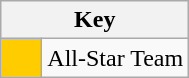<table class="wikitable" style="text-align: center;">
<tr>
<th colspan=2>Key</th>
</tr>
<tr>
<td style="background:#FFCC00; width:20px;"></td>
<td align=left>All-Star Team</td>
</tr>
</table>
